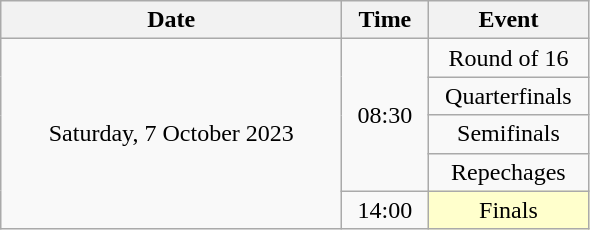<table class = "wikitable" style="text-align:center;">
<tr>
<th width=220>Date</th>
<th width=50>Time</th>
<th width=100>Event</th>
</tr>
<tr>
<td rowspan=5>Saturday, 7 October 2023</td>
<td rowspan=4>08:30</td>
<td>Round of 16</td>
</tr>
<tr>
<td>Quarterfinals</td>
</tr>
<tr>
<td>Semifinals</td>
</tr>
<tr>
<td>Repechages</td>
</tr>
<tr>
<td>14:00</td>
<td bgcolor=ffffcc>Finals</td>
</tr>
</table>
